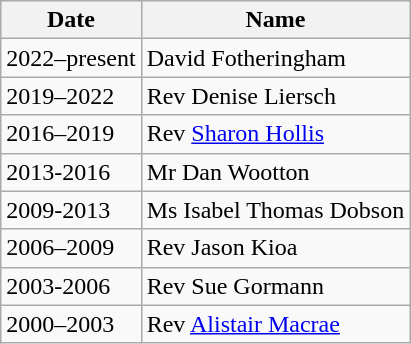<table class="wikitable">
<tr>
<th>Date</th>
<th>Name</th>
</tr>
<tr>
<td>2022–present</td>
<td>David Fotheringham</td>
</tr>
<tr>
<td>2019–2022</td>
<td>Rev Denise Liersch</td>
</tr>
<tr>
<td>2016–2019</td>
<td>Rev <a href='#'>Sharon Hollis</a></td>
</tr>
<tr>
<td>2013-2016</td>
<td>Mr Dan Wootton</td>
</tr>
<tr>
<td>2009-2013</td>
<td>Ms Isabel Thomas Dobson</td>
</tr>
<tr>
<td>2006–2009</td>
<td>Rev Jason Kioa</td>
</tr>
<tr>
<td>2003-2006</td>
<td>Rev Sue Gormann</td>
</tr>
<tr>
<td>2000–2003</td>
<td>Rev <a href='#'>Alistair Macrae</a></td>
</tr>
</table>
